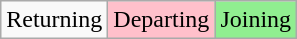<table class="wikitable">
<tr>
<td>Returning</td>
<td bgcolor="pink">Departing</td>
<td bgcolor="lightgreen">Joining</td>
</tr>
</table>
